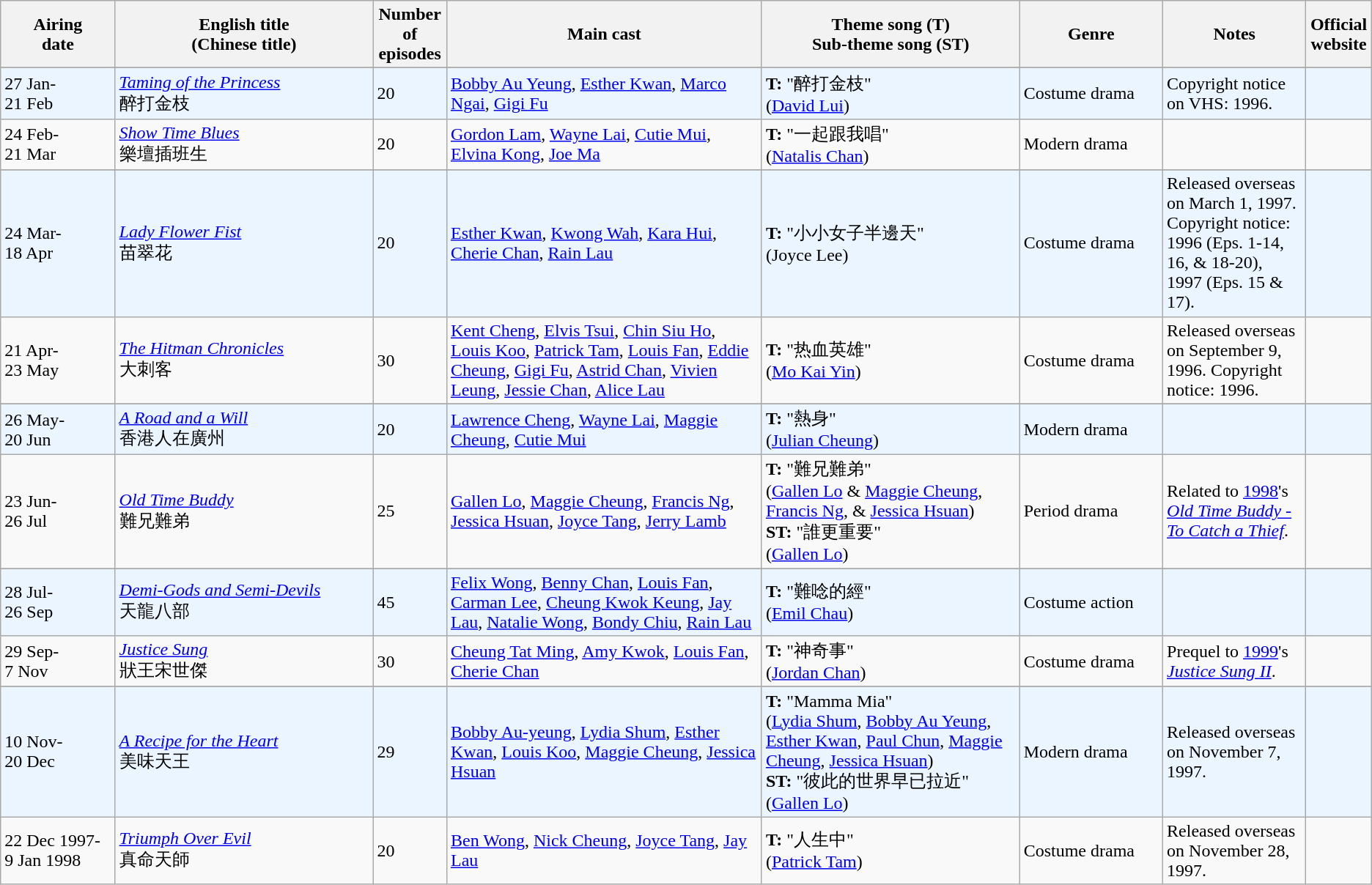<table class="wikitable">
<tr>
<th align=center width=8% bgcolor="silver">Airing<br>date</th>
<th align=center width=18% bgcolor="silver">English title <br> (Chinese title)</th>
<th align=center width=5% bgcolor="silver">Number of episodes</th>
<th align=center width=22% bgcolor="silver">Main cast</th>
<th align=center width=18% bgcolor="silver">Theme song (T) <br>Sub-theme song (ST)</th>
<th align=center width=10% bgcolor="silver">Genre</th>
<th align=center width=10% bgcolor="silver">Notes</th>
<th align=center width=1% bgcolor="silver">Official website</th>
</tr>
<tr>
</tr>
<tr ---- bgcolor="#ebf5ff">
<td>27 Jan- <br> 21 Feb</td>
<td><em><a href='#'>Taming of the Princess</a></em> <br> 醉打金枝</td>
<td>20</td>
<td><a href='#'>Bobby Au Yeung</a>, <a href='#'>Esther Kwan</a>, <a href='#'>Marco Ngai</a>, <a href='#'>Gigi Fu</a></td>
<td><strong>T:</strong> "醉打金枝" <br>(<a href='#'>David Lui</a>)</td>
<td>Costume drama</td>
<td>Copyright notice on VHS: 1996.</td>
<td> </td>
</tr>
<tr>
<td>24 Feb- <br> 21 Mar</td>
<td><em><a href='#'>Show Time Blues</a></em> <br> 樂壇插班生</td>
<td>20</td>
<td><a href='#'>Gordon Lam</a>, <a href='#'>Wayne Lai</a>, <a href='#'>Cutie Mui</a>, <a href='#'>Elvina Kong</a>, <a href='#'>Joe Ma</a></td>
<td><strong>T:</strong> "一起跟我唱" <br>(<a href='#'>Natalis Chan</a>)</td>
<td>Modern drama</td>
<td></td>
<td></td>
</tr>
<tr>
</tr>
<tr ---- bgcolor="#ebf5ff">
<td>24 Mar- <br> 18 Apr</td>
<td><em><a href='#'>Lady Flower Fist</a></em> <br> 苗翠花</td>
<td>20</td>
<td><a href='#'>Esther Kwan</a>, <a href='#'>Kwong Wah</a>, <a href='#'>Kara Hui</a>, <a href='#'>Cherie Chan</a>, <a href='#'>Rain Lau</a></td>
<td><strong>T:</strong> "小小女子半邊天" <br> (Joyce Lee)</td>
<td>Costume drama</td>
<td>Released overseas on March 1, 1997. Copyright notice: 1996 (Eps. 1-14, 16, & 18-20), 1997 (Eps. 15 & 17).</td>
<td> </td>
</tr>
<tr>
<td>21 Apr- <br> 23 May</td>
<td><em><a href='#'>The Hitman Chronicles</a></em> <br> 大刺客</td>
<td>30</td>
<td><a href='#'>Kent Cheng</a>, <a href='#'>Elvis Tsui</a>, <a href='#'>Chin Siu Ho</a>, <a href='#'>Louis Koo</a>, <a href='#'>Patrick Tam</a>, <a href='#'>Louis Fan</a>, <a href='#'>Eddie Cheung</a>, <a href='#'>Gigi Fu</a>, <a href='#'>Astrid Chan</a>, <a href='#'>Vivien Leung</a>, <a href='#'>Jessie Chan</a>, <a href='#'>Alice Lau</a></td>
<td><strong>T:</strong> "热血英雄" <br>(<a href='#'>Mo Kai Yin</a>)</td>
<td>Costume drama</td>
<td>Released overseas on September 9, 1996. Copyright notice: 1996.</td>
<td> </td>
</tr>
<tr>
</tr>
<tr ---- bgcolor="#ebf5ff">
<td>26 May- <br> 20 Jun</td>
<td><em><a href='#'>A Road and a Will</a></em> <br> 香港人在廣州</td>
<td>20</td>
<td><a href='#'>Lawrence Cheng</a>, <a href='#'>Wayne Lai</a>, <a href='#'>Maggie Cheung</a>, <a href='#'>Cutie Mui</a></td>
<td><strong>T:</strong> "熱身" <br> (<a href='#'>Julian Cheung</a>)</td>
<td>Modern drama</td>
<td></td>
<td></td>
</tr>
<tr>
<td>23 Jun- <br> 26 Jul</td>
<td><em><a href='#'>Old Time Buddy</a></em> <br> 難兄難弟</td>
<td>25</td>
<td><a href='#'>Gallen Lo</a>, <a href='#'>Maggie Cheung</a>, <a href='#'>Francis Ng</a>, <a href='#'>Jessica Hsuan</a>, <a href='#'>Joyce Tang</a>, <a href='#'>Jerry Lamb</a></td>
<td><strong>T:</strong> "難兄難弟" <br> (<a href='#'>Gallen Lo</a> & <a href='#'>Maggie Cheung</a>, <a href='#'>Francis Ng</a>, & <a href='#'>Jessica Hsuan</a>) <br> <strong>ST:</strong> "誰更重要" <br> (<a href='#'>Gallen Lo</a>)</td>
<td>Period drama</td>
<td>Related to <a href='#'>1998</a>'s <em><a href='#'>Old Time Buddy - To Catch a Thief</a></em>.</td>
<td> </td>
</tr>
<tr>
</tr>
<tr ---- bgcolor="#ebf5ff">
<td>28 Jul- <br> 26 Sep</td>
<td><em><a href='#'>Demi-Gods and Semi-Devils</a></em> <br> 天龍八部</td>
<td>45</td>
<td><a href='#'>Felix Wong</a>, <a href='#'>Benny Chan</a>, <a href='#'>Louis Fan</a>, <a href='#'>Carman Lee</a>, <a href='#'>Cheung Kwok Keung</a>, <a href='#'>Jay Lau</a>, <a href='#'>Natalie Wong</a>, <a href='#'>Bondy Chiu</a>, <a href='#'>Rain Lau</a></td>
<td><strong>T:</strong> "難唸的經" <br> (<a href='#'>Emil Chau</a>)</td>
<td>Costume action</td>
<td></td>
<td> </td>
</tr>
<tr>
<td>29 Sep- <br> 7 Nov</td>
<td><em><a href='#'>Justice Sung</a></em> <br> 狀王宋世傑</td>
<td>30</td>
<td><a href='#'>Cheung Tat Ming</a>, <a href='#'>Amy Kwok</a>, <a href='#'>Louis Fan</a>, <a href='#'>Cherie Chan</a></td>
<td><strong>T:</strong> "神奇事" <br> (<a href='#'>Jordan Chan</a>)</td>
<td>Costume drama</td>
<td>Prequel to <a href='#'>1999</a>'s <em><a href='#'>Justice Sung II</a></em>.</td>
<td> </td>
</tr>
<tr>
</tr>
<tr ---- bgcolor="#ebf5ff">
<td>10 Nov- <br> 20 Dec</td>
<td><em><a href='#'>A Recipe for the Heart</a></em> <br> 美味天王</td>
<td>29</td>
<td><a href='#'>Bobby Au-yeung</a>, <a href='#'>Lydia Shum</a>, <a href='#'>Esther Kwan</a>, <a href='#'>Louis Koo</a>, <a href='#'>Maggie Cheung</a>, <a href='#'>Jessica Hsuan</a></td>
<td><strong>T:</strong> "Mamma Mia"<br> (<a href='#'>Lydia Shum</a>, <a href='#'>Bobby Au Yeung</a>, <a href='#'>Esther Kwan</a>, <a href='#'>Paul Chun</a>, <a href='#'>Maggie Cheung</a>, <a href='#'>Jessica Hsuan</a>) <br> <strong>ST:</strong> "彼此的世界早已拉近" <br> (<a href='#'>Gallen Lo</a>)</td>
<td>Modern drama</td>
<td>Released overseas on November 7, 1997.</td>
<td> </td>
</tr>
<tr>
<td>22 Dec 1997- <br> 9 Jan 1998</td>
<td><em><a href='#'>Triumph Over Evil</a></em> <br> 真命天師</td>
<td>20</td>
<td><a href='#'>Ben Wong</a>, <a href='#'>Nick Cheung</a>, <a href='#'>Joyce Tang</a>, <a href='#'>Jay Lau</a></td>
<td><strong>T:</strong> "人生中" <br> (<a href='#'>Patrick Tam</a>)</td>
<td>Costume drama</td>
<td>Released overseas on November 28, 1997.</td>
<td> </td>
</tr>
</table>
